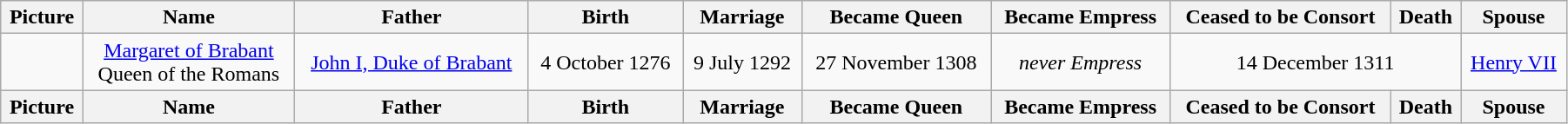<table width=95% class="wikitable">
<tr>
<th>Picture</th>
<th>Name</th>
<th>Father</th>
<th>Birth</th>
<th>Marriage</th>
<th>Became Queen</th>
<th>Became Empress</th>
<th>Ceased to be Consort</th>
<th>Death</th>
<th>Spouse</th>
</tr>
<tr>
<td align=center></td>
<td align=center><a href='#'>Margaret of Brabant</a><br>Queen of the Romans</td>
<td align="center"><a href='#'>John I, Duke of Brabant</a></td>
<td align="center">4 October 1276</td>
<td align="center">9 July 1292</td>
<td align="center">27 November 1308</td>
<td align="center"><em>never Empress</em></td>
<td align="center" colspan="2">14 December 1311</td>
<td align="center"><a href='#'>Henry VII</a></td>
</tr>
<tr>
<th>Picture</th>
<th>Name</th>
<th>Father</th>
<th>Birth</th>
<th>Marriage</th>
<th>Became Queen</th>
<th>Became Empress</th>
<th>Ceased to be Consort</th>
<th>Death</th>
<th>Spouse</th>
</tr>
</table>
